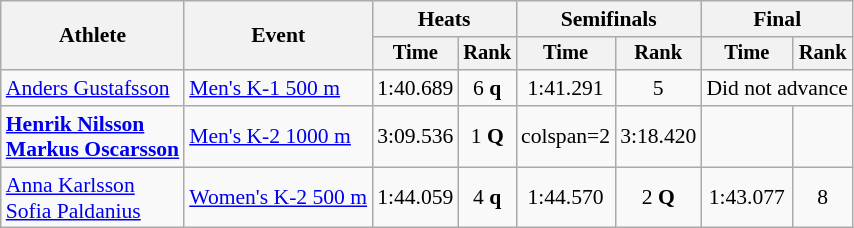<table class="wikitable" style="font-size:90%">
<tr>
<th rowspan=2>Athlete</th>
<th rowspan=2>Event</th>
<th colspan=2>Heats</th>
<th colspan=2>Semifinals</th>
<th colspan=2>Final</th>
</tr>
<tr style="font-size:95%">
<th>Time</th>
<th>Rank</th>
<th>Time</th>
<th>Rank</th>
<th>Time</th>
<th>Rank</th>
</tr>
<tr align=center>
<td align=left><a href='#'>Anders Gustafsson</a></td>
<td align=left><a href='#'>Men's K-1 500 m</a></td>
<td>1:40.689</td>
<td>6 <strong>q</strong></td>
<td>1:41.291</td>
<td>5</td>
<td colspan=2>Did not advance</td>
</tr>
<tr align=center>
<td align=left><strong><a href='#'>Henrik Nilsson</a><br><a href='#'>Markus Oscarsson</a></strong></td>
<td align=left><a href='#'>Men's K-2 1000 m</a></td>
<td>3:09.536</td>
<td>1 <strong>Q</strong></td>
<td>colspan=2 </td>
<td>3:18.420</td>
<td></td>
</tr>
<tr align=center>
<td align=left><a href='#'>Anna Karlsson</a><br><a href='#'>Sofia Paldanius</a></td>
<td align=left><a href='#'>Women's K-2 500 m</a></td>
<td>1:44.059</td>
<td>4 <strong>q</strong></td>
<td>1:44.570</td>
<td>2 <strong>Q</strong></td>
<td>1:43.077</td>
<td>8</td>
</tr>
</table>
